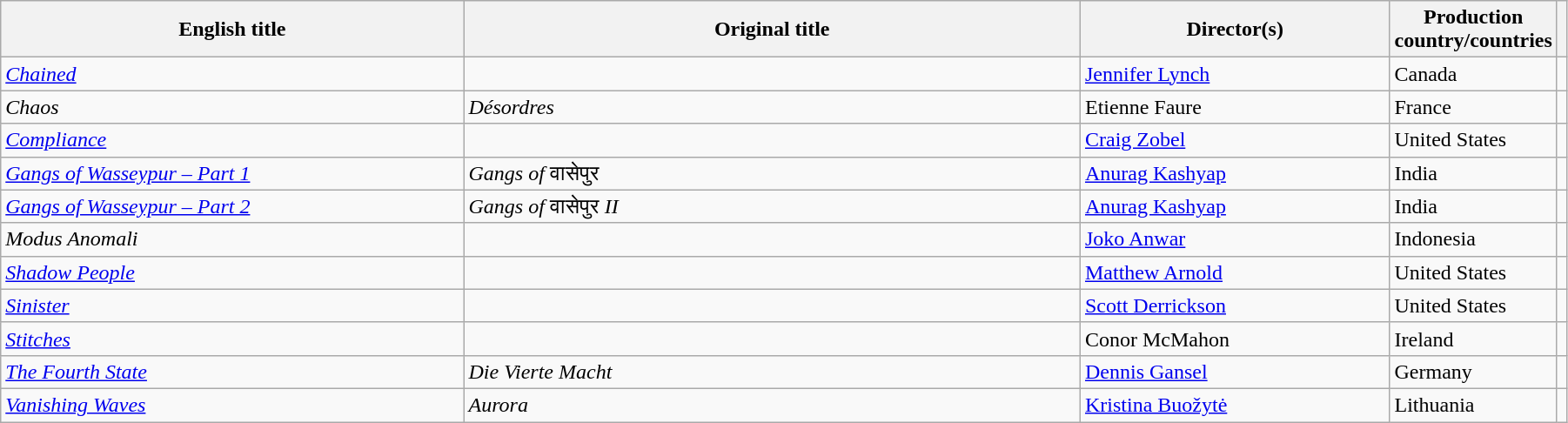<table class="sortable wikitable" width="95%" cellpadding="5">
<tr>
<th width="30%">English title</th>
<th width="40%">Original title</th>
<th width="20%">Director(s)</th>
<th width="10%">Production country/countries</th>
<th width="3%"></th>
</tr>
<tr>
<td><em><a href='#'>Chained</a></em></td>
<td></td>
<td><a href='#'>Jennifer Lynch</a></td>
<td>Canada</td>
<td></td>
</tr>
<tr>
<td><em>Chaos</em></td>
<td><em>Désordres</em></td>
<td>Etienne Faure</td>
<td>France</td>
<td></td>
</tr>
<tr>
<td><em><a href='#'>Compliance</a></em></td>
<td></td>
<td><a href='#'>Craig Zobel</a></td>
<td>United States</td>
<td></td>
</tr>
<tr>
<td><em><a href='#'>Gangs of Wasseypur – Part 1</a></em></td>
<td><em>Gangs of</em> वासेपुर</td>
<td><a href='#'>Anurag Kashyap</a></td>
<td>India</td>
<td></td>
</tr>
<tr>
<td><em><a href='#'>Gangs of Wasseypur – Part 2</a></em></td>
<td><em>Gangs of</em> वासेपुर <em>II</em></td>
<td><a href='#'>Anurag Kashyap</a></td>
<td>India</td>
<td></td>
</tr>
<tr>
<td><em>Modus Anomali</em></td>
<td></td>
<td><a href='#'>Joko Anwar</a></td>
<td>Indonesia</td>
<td></td>
</tr>
<tr>
<td><em><a href='#'>Shadow People</a></em></td>
<td></td>
<td><a href='#'>Matthew Arnold</a></td>
<td>United States</td>
<td></td>
</tr>
<tr>
<td><em><a href='#'>Sinister</a></em></td>
<td></td>
<td><a href='#'>Scott Derrickson</a></td>
<td>United States</td>
<td></td>
</tr>
<tr>
<td><em><a href='#'>Stitches</a></em></td>
<td></td>
<td>Conor McMahon</td>
<td>Ireland</td>
<td></td>
</tr>
<tr>
<td><em><a href='#'>The Fourth State</a></em></td>
<td><em>Die Vierte Macht</em></td>
<td><a href='#'>Dennis Gansel</a></td>
<td>Germany</td>
<td></td>
</tr>
<tr>
<td><em><a href='#'>Vanishing Waves</a></em></td>
<td><em>Aurora</em></td>
<td><a href='#'>Kristina Buožytė</a></td>
<td>Lithuania</td>
<td></td>
</tr>
</table>
